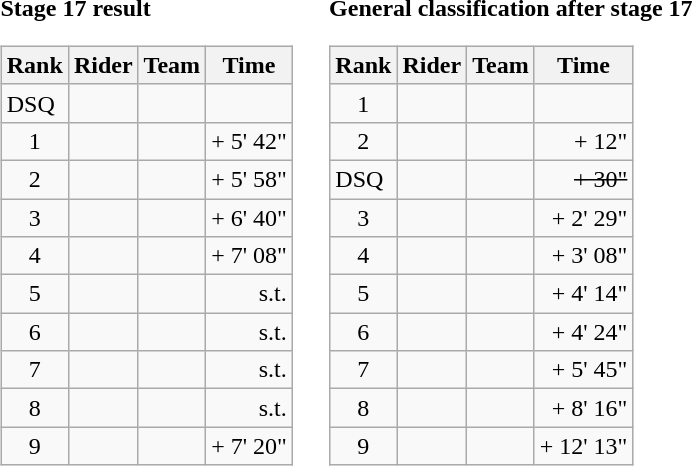<table>
<tr>
<td><strong>Stage 17 result</strong><br><table class="wikitable">
<tr>
<th scope="col">Rank</th>
<th scope="col">Rider</th>
<th scope="col">Team</th>
<th scope="col">Time</th>
</tr>
<tr>
<td>DSQ</td>
<td><s></s></td>
<td><s></s></td>
<td style="text-align:right;"><s></s></td>
</tr>
<tr>
<td style="text-align:center;">1</td>
<td></td>
<td></td>
<td style="text-align:right;">+ 5' 42"</td>
</tr>
<tr>
<td style="text-align:center;">2</td>
<td></td>
<td></td>
<td style="text-align:right;">+ 5' 58"</td>
</tr>
<tr>
<td style="text-align:center;">3</td>
<td></td>
<td></td>
<td style="text-align:right;">+ 6' 40"</td>
</tr>
<tr>
<td style="text-align:center;">4</td>
<td></td>
<td></td>
<td style="text-align:right;">+ 7' 08"</td>
</tr>
<tr>
<td style="text-align:center;">5</td>
<td></td>
<td></td>
<td style="text-align:right;">s.t.</td>
</tr>
<tr>
<td style="text-align:center;">6</td>
<td> </td>
<td></td>
<td align="right">s.t.</td>
</tr>
<tr>
<td style="text-align:center;">7</td>
<td></td>
<td></td>
<td align="right">s.t.</td>
</tr>
<tr>
<td style="text-align:center;">8</td>
<td></td>
<td></td>
<td style="text-align:right;">s.t.</td>
</tr>
<tr>
<td style="text-align:center;">9</td>
<td></td>
<td></td>
<td style="text-align:right;">+ 7' 20"</td>
</tr>
</table>
</td>
<td></td>
<td><strong>General classification after stage 17</strong><br><table class="wikitable">
<tr>
<th scope="col">Rank</th>
<th scope="col">Rider</th>
<th scope="col">Team</th>
<th scope="col">Time</th>
</tr>
<tr>
<td style="text-align:center;">1</td>
<td> </td>
<td></td>
<td style="text-align:right;"></td>
</tr>
<tr>
<td style="text-align:center;">2</td>
<td></td>
<td></td>
<td style="text-align:right;">+ 12"</td>
</tr>
<tr>
<td>DSQ</td>
<td><s></s></td>
<td><s></s></td>
<td style="text-align:right;"><s>+ 30"</s></td>
</tr>
<tr>
<td style="text-align:center;">3</td>
<td></td>
<td></td>
<td align="right">+ 2' 29"</td>
</tr>
<tr>
<td style="text-align:center;">4</td>
<td></td>
<td></td>
<td style="text-align:right;">+ 3' 08"</td>
</tr>
<tr>
<td style="text-align:center;">5</td>
<td></td>
<td></td>
<td align="right">+ 4' 14"</td>
</tr>
<tr>
<td style="text-align:center;">6</td>
<td></td>
<td></td>
<td style="text-align:right;">+ 4' 24"</td>
</tr>
<tr>
<td style="text-align:center;">7</td>
<td></td>
<td></td>
<td style="text-align:right;">+ 5' 45"</td>
</tr>
<tr>
<td style="text-align:center;">8</td>
<td></td>
<td></td>
<td style="text-align:right;">+ 8' 16"</td>
</tr>
<tr>
<td style="text-align:center;">9</td>
<td></td>
<td></td>
<td style="text-align:right;">+ 12' 13"</td>
</tr>
</table>
</td>
</tr>
</table>
